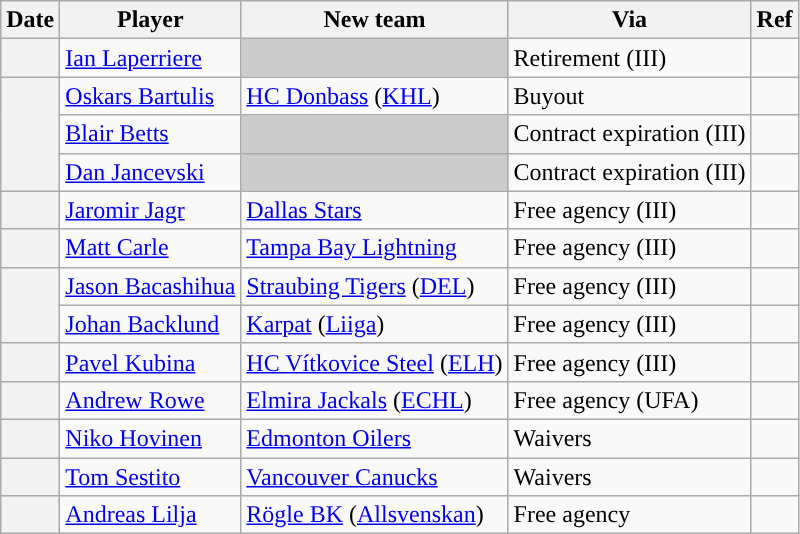<table class="wikitable plainrowheaders">
<tr style="background:#ddd; text-align:center;">
<th>Date</th>
<th>Player</th>
<th>New team</th>
<th>Via</th>
<th>Ref</th>
</tr>
<tr>
<th scope="row"></th>
<td><a href='#'>Ian Laperriere</a></td>
<td style="background:#ccc"></td>
<td>Retirement (III)</td>
<td></td>
</tr>
<tr>
<th scope="row" rowspan=3></th>
<td><a href='#'>Oskars Bartulis</a></td>
<td><a href='#'>HC Donbass</a> (<a href='#'>KHL</a>)</td>
<td>Buyout</td>
<td></td>
</tr>
<tr>
<td><a href='#'>Blair Betts</a></td>
<td style="background:#ccc"></td>
<td>Contract expiration (III)</td>
<td></td>
</tr>
<tr>
<td><a href='#'>Dan Jancevski</a></td>
<td style="background:#ccc"></td>
<td>Contract expiration (III)</td>
<td></td>
</tr>
<tr>
<th scope="row"></th>
<td><a href='#'>Jaromir Jagr</a></td>
<td><a href='#'>Dallas Stars</a></td>
<td>Free agency (III)</td>
<td></td>
</tr>
<tr>
<th scope="row"></th>
<td><a href='#'>Matt Carle</a></td>
<td><a href='#'>Tampa Bay Lightning</a></td>
<td>Free agency (III)</td>
<td></td>
</tr>
<tr>
<th scope="row" rowspan=2></th>
<td><a href='#'>Jason Bacashihua</a></td>
<td><a href='#'>Straubing Tigers</a> (<a href='#'>DEL</a>)</td>
<td>Free agency (III)</td>
<td></td>
</tr>
<tr>
<td><a href='#'>Johan Backlund</a></td>
<td><a href='#'>Karpat</a> (<a href='#'>Liiga</a>)</td>
<td>Free agency (III)</td>
<td></td>
</tr>
<tr>
<th scope="row"></th>
<td><a href='#'>Pavel Kubina</a></td>
<td><a href='#'>HC Vítkovice Steel</a> (<a href='#'>ELH</a>)</td>
<td>Free agency (III)</td>
<td></td>
</tr>
<tr>
<th scope="row"></th>
<td><a href='#'>Andrew Rowe</a></td>
<td><a href='#'>Elmira Jackals</a> (<a href='#'>ECHL</a>)</td>
<td>Free agency (UFA)</td>
<td></td>
</tr>
<tr>
<th scope="row"></th>
<td><a href='#'>Niko Hovinen</a></td>
<td><a href='#'>Edmonton Oilers</a></td>
<td>Waivers</td>
<td></td>
</tr>
<tr>
<th scope="row"></th>
<td><a href='#'>Tom Sestito</a></td>
<td><a href='#'>Vancouver Canucks</a></td>
<td>Waivers</td>
<td></td>
</tr>
<tr>
<th scope="row"></th>
<td><a href='#'>Andreas Lilja</a></td>
<td><a href='#'>Rögle BK</a> (<a href='#'>Allsvenskan</a>)</td>
<td>Free agency</td>
<td></td>
</tr>
</table>
